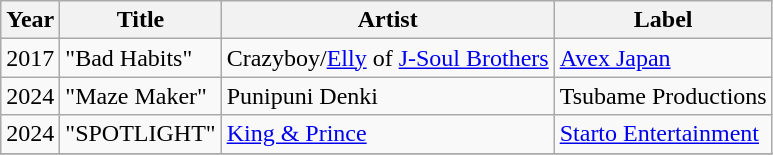<table class="wikitable">
<tr>
<th align="center" width="20">Year</th>
<th align="center">Title</th>
<th align="center">Artist</th>
<th align="center">Label</th>
</tr>
<tr>
<td>2017</td>
<td>"Bad Habits"</td>
<td>Crazyboy/<a href='#'>Elly</a> of <a href='#'>J-Soul Brothers</a></td>
<td><a href='#'>Avex Japan</a></td>
</tr>
<tr>
<td>2024</td>
<td>"Maze Maker"</td>
<td>Punipuni Denki</td>
<td>Tsubame Productions</td>
</tr>
<tr>
<td>2024</td>
<td>"SPOTLIGHT"</td>
<td><a href='#'>King & Prince</a></td>
<td><a href='#'>Starto Entertainment</a></td>
</tr>
<tr>
</tr>
</table>
